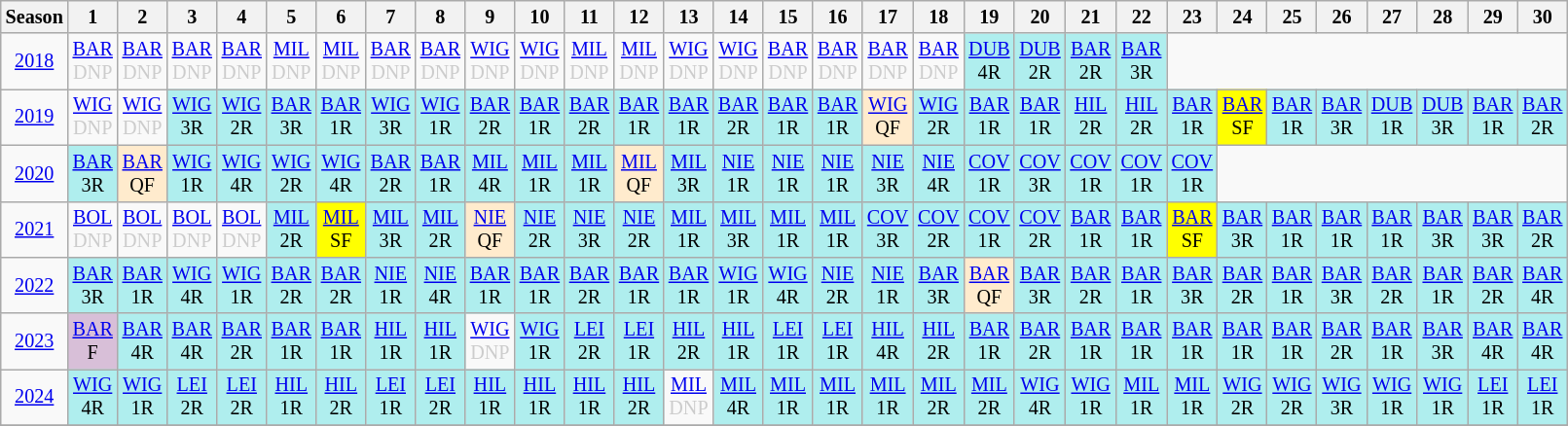<table class="wikitable" style="width:28%; margin:0; font-size:84%">
<tr>
<th>Season</th>
<th>1</th>
<th>2</th>
<th>3</th>
<th>4</th>
<th>5</th>
<th>6</th>
<th>7</th>
<th>8</th>
<th>9</th>
<th>10</th>
<th>11</th>
<th>12</th>
<th>13</th>
<th>14</th>
<th>15</th>
<th>16</th>
<th>17</th>
<th>18</th>
<th>19</th>
<th>20</th>
<th>21</th>
<th>22</th>
<th>23</th>
<th>24</th>
<th>25</th>
<th>26</th>
<th>27</th>
<th>28</th>
<th>29</th>
<th>30</th>
</tr>
<tr>
<td style="text-align:center;"background:#efefef;"><a href='#'>2018</a></td>
<td style="text-align:center; color:#ccc;"><a href='#'>BAR</a><br>DNP</td>
<td style="text-align:center; color:#ccc;"><a href='#'>BAR</a><br>DNP</td>
<td style="text-align:center; color:#ccc;"><a href='#'>BAR</a><br>DNP</td>
<td style="text-align:center; color:#ccc;"><a href='#'>BAR</a><br>DNP</td>
<td style="text-align:center; color:#ccc;"><a href='#'>MIL</a><br>DNP</td>
<td style="text-align:center; color:#ccc;"><a href='#'>MIL</a><br>DNP</td>
<td style="text-align:center; color:#ccc;"><a href='#'>BAR</a><br>DNP</td>
<td style="text-align:center; color:#ccc;"><a href='#'>BAR</a><br>DNP</td>
<td style="text-align:center; color:#ccc;"><a href='#'>WIG</a><br>DNP</td>
<td style="text-align:center; color:#ccc;"><a href='#'>WIG</a><br>DNP</td>
<td style="text-align:center; color:#ccc;"><a href='#'>MIL</a><br>DNP</td>
<td style="text-align:center; color:#ccc;"><a href='#'>MIL</a><br>DNP</td>
<td style="text-align:center; color:#ccc;"><a href='#'>WIG</a><br>DNP</td>
<td style="text-align:center; color:#ccc;"><a href='#'>WIG</a><br>DNP</td>
<td style="text-align:center; color:#ccc;"><a href='#'>BAR</a><br>DNP</td>
<td style="text-align:center; color:#ccc;"><a href='#'>BAR</a><br>DNP</td>
<td style="text-align:center; color:#ccc;"><a href='#'>BAR</a><br>DNP</td>
<td style="text-align:center; color:#ccc;"><a href='#'>BAR</a><br>DNP</td>
<td style="text-align:center; background:#afeeee;"><a href='#'>DUB</a><br>4R</td>
<td style="text-align:center; background:#afeeee;"><a href='#'>DUB</a><br>2R</td>
<td style="text-align:center; background:#afeeee;"><a href='#'>BAR</a><br>2R</td>
<td style="text-align:center; background:#afeeee;"><a href='#'>BAR</a><br>3R</td>
</tr>
<tr>
<td style="text-align:center;"background:#efefef;"><a href='#'>2019</a></td>
<td style="text-align:center; color:#ccc;"><a href='#'>WIG</a><br>DNP</td>
<td style="text-align:center; color:#ccc;"><a href='#'>WIG</a><br>DNP</td>
<td style="text-align:center; background:#afeeee;"><a href='#'>WIG</a><br>3R</td>
<td style="text-align:center; background:#afeeee;"><a href='#'>WIG</a><br>2R</td>
<td style="text-align:center; background:#afeeee;"><a href='#'>BAR</a><br>3R</td>
<td style="text-align:center; background:#afeeee;"><a href='#'>BAR</a><br>1R</td>
<td style="text-align:center; background:#afeeee;"><a href='#'>WIG</a><br>3R</td>
<td style="text-align:center; background:#afeeee;"><a href='#'>WIG</a><br>1R</td>
<td style="text-align:center; background:#afeeee;"><a href='#'>BAR</a><br>2R</td>
<td style="text-align:center; background:#afeeee;"><a href='#'>BAR</a><br>1R</td>
<td style="text-align:center; background:#afeeee;"><a href='#'>BAR</a><br>2R</td>
<td style="text-align:center; background:#afeeee;"><a href='#'>BAR</a><br>1R</td>
<td style="text-align:center; background:#afeeee;"><a href='#'>BAR</a><br>1R</td>
<td style="text-align:center; background:#afeeee;"><a href='#'>BAR</a><br>2R</td>
<td style="text-align:center; background:#afeeee;"><a href='#'>BAR</a><br>1R</td>
<td style="text-align:center; background:#afeeee;"><a href='#'>BAR</a><br>1R</td>
<td style="text-align:center; background:#ffebcd;"><a href='#'>WIG</a><br>QF</td>
<td style="text-align:center; background:#afeeee;"><a href='#'>WIG</a><br>2R</td>
<td style="text-align:center; background:#afeeee;"><a href='#'>BAR</a><br>1R</td>
<td style="text-align:center; background:#afeeee;"><a href='#'>BAR</a><br>1R</td>
<td style="text-align:center; background:#afeeee;"><a href='#'>HIL</a><br>2R</td>
<td style="text-align:center; background:#afeeee;"><a href='#'>HIL</a><br>2R</td>
<td style="text-align:center; background:#afeeee;"><a href='#'>BAR</a><br>1R</td>
<td style="text-align:center; background:yellow;"><a href='#'>BAR</a><br>SF</td>
<td style="text-align:center; background:#afeeee;"><a href='#'>BAR</a><br>1R</td>
<td style="text-align:center; background:#afeeee;"><a href='#'>BAR</a><br>3R</td>
<td style="text-align:center; background:#afeeee;"><a href='#'>DUB</a><br>1R</td>
<td style="text-align:center; background:#afeeee;"><a href='#'>DUB</a><br>3R</td>
<td style="text-align:center; background:#afeeee;"><a href='#'>BAR</a><br>1R</td>
<td style="text-align:center; background:#afeeee;"><a href='#'>BAR</a><br>2R</td>
</tr>
<tr>
<td style="text-align:center;"background:#efefef;"><a href='#'>2020</a></td>
<td style="text-align:center; background:#afeeee;"><a href='#'>BAR</a><br>3R</td>
<td style="text-align:center; background:#ffebcd;"><a href='#'>BAR</a><br>QF</td>
<td style="text-align:center; background:#afeeee;"><a href='#'>WIG</a><br>1R</td>
<td style="text-align:center; background:#afeeee;"><a href='#'>WIG</a><br>4R</td>
<td style="text-align:center; background:#afeeee;"><a href='#'>WIG</a><br>2R</td>
<td style="text-align:center; background:#afeeee;"><a href='#'>WIG</a><br>4R</td>
<td style="text-align:center; background:#afeeee;"><a href='#'>BAR</a><br>2R</td>
<td style="text-align:center; background:#afeeee;"><a href='#'>BAR</a><br>1R</td>
<td style="text-align:center; background:#afeeee;"><a href='#'>MIL</a><br>4R</td>
<td style="text-align:center; background:#afeeee;"><a href='#'>MIL</a><br>1R</td>
<td style="text-align:center; background:#afeeee;"><a href='#'>MIL</a><br>1R</td>
<td style="text-align:center; background:#ffebcd;"><a href='#'>MIL</a><br>QF</td>
<td style="text-align:center; background:#afeeee;"><a href='#'>MIL</a><br>3R</td>
<td style="text-align:center; background:#afeeee;"><a href='#'>NIE</a><br>1R</td>
<td style="text-align:center; background:#afeeee;"><a href='#'>NIE</a><br>1R</td>
<td style="text-align:center; background:#afeeee;"><a href='#'>NIE</a><br>1R</td>
<td style="text-align:center; background:#afeeee;"><a href='#'>NIE</a><br>3R</td>
<td style="text-align:center; background:#afeeee;"><a href='#'>NIE</a><br>4R</td>
<td style="text-align:center; background:#afeeee;"><a href='#'>COV</a><br>1R</td>
<td style="text-align:center; background:#afeeee;"><a href='#'>COV</a><br>3R</td>
<td style="text-align:center; background:#afeeee;"><a href='#'>COV</a><br>1R</td>
<td style="text-align:center; background:#afeeee;"><a href='#'>COV</a><br>1R</td>
<td style="text-align:center; background:#afeeee;"><a href='#'>COV</a><br>1R</td>
</tr>
<tr>
<td style="text-align:center; "background:#efefef;"><a href='#'>2021</a></td>
<td style="text-align:center; color:#ccc;"><a href='#'>BOL</a><br>DNP</td>
<td style="text-align:center; color:#ccc;"><a href='#'>BOL</a><br>DNP</td>
<td style="text-align:center; color:#ccc;"><a href='#'>BOL</a><br>DNP</td>
<td style="text-align:center; color:#ccc;"><a href='#'>BOL</a><br>DNP</td>
<td style="text-align:center; background:#afeeee;"><a href='#'>MIL</a><br>2R</td>
<td style="text-align:center; background:yellow;"><a href='#'>MIL</a><br>SF</td>
<td style="text-align:center; background:#afeeee;"><a href='#'>MIL</a><br>3R</td>
<td style="text-align:center; background:#afeeee;"><a href='#'>MIL</a><br>2R</td>
<td style="text-align:center; background:#ffebcd;"><a href='#'>NIE</a><br>QF</td>
<td style="text-align:center; background:#afeeee;"><a href='#'>NIE</a><br>2R</td>
<td style="text-align:center; background:#afeeee;"><a href='#'>NIE</a><br>3R</td>
<td style="text-align:center; background:#afeeee;"><a href='#'>NIE</a><br>2R</td>
<td style="text-align:center; background:#afeeee;"><a href='#'>MIL</a><br>1R</td>
<td style="text-align:center; background:#afeeee;"><a href='#'>MIL</a><br>3R</td>
<td style="text-align:center; background:#afeeee;"><a href='#'>MIL</a><br>1R</td>
<td style="text-align:center; background:#afeeee;"><a href='#'>MIL</a><br>1R</td>
<td style="text-align:center; background:#afeeee;"><a href='#'>COV</a><br>3R</td>
<td style="text-align:center; background:#afeeee;"><a href='#'>COV</a><br>2R</td>
<td style="text-align:center; background:#afeeee;"><a href='#'>COV</a><br>1R</td>
<td style="text-align:center; background:#afeeee;"><a href='#'>COV</a><br>2R</td>
<td style="text-align:center; background:#afeeee;"><a href='#'>BAR</a><br>1R</td>
<td style="text-align:center; background:#afeeee;"><a href='#'>BAR</a><br>1R</td>
<td style="text-align:center; background:yellow;"><a href='#'>BAR</a><br>SF</td>
<td style="text-align:center; background:#afeeee;"><a href='#'>BAR</a><br>3R</td>
<td style="text-align:center; background:#afeeee;"><a href='#'>BAR</a><br>1R</td>
<td style="text-align:center; background:#afeeee;"><a href='#'>BAR</a><br>1R</td>
<td style="text-align:center; background:#afeeee;"><a href='#'>BAR</a><br>1R</td>
<td style="text-align:center; background:#afeeee;"><a href='#'>BAR</a><br>3R</td>
<td style="text-align:center; background:#afeeee;"><a href='#'>BAR</a><br>3R</td>
<td style="text-align:center; background:#afeeee;"><a href='#'>BAR</a><br>2R</td>
</tr>
<tr>
<td style="text-align:center;"background:#efefef;"><a href='#'>2022</a></td>
<td style="text-align:center; background:#afeeee;"><a href='#'>BAR</a><br>3R</td>
<td style="text-align:center; background:#afeeee;"><a href='#'>BAR</a><br>1R</td>
<td style="text-align:center; background:#afeeee;"><a href='#'>WIG</a><br>4R</td>
<td style="text-align:center; background:#afeeee;"><a href='#'>WIG</a><br>1R</td>
<td style="text-align:center; background:#afeeee;"><a href='#'>BAR</a><br>2R</td>
<td style="text-align:center; background:#afeeee;"><a href='#'>BAR</a><br>2R</td>
<td style="text-align:center; background:#afeeee"><a href='#'>NIE</a><br>1R</td>
<td style="text-align:center; background:#afeeee"><a href='#'>NIE</a><br>4R</td>
<td style="text-align:center; background:#afeeee;"><a href='#'>BAR</a><br>1R</td>
<td style="text-align:center; background:#afeeee;"><a href='#'>BAR</a><br>1R</td>
<td style="text-align:center; background:#afeeee;"><a href='#'>BAR</a><br>2R</td>
<td style="text-align:center; background:#afeeee;"><a href='#'>BAR</a><br>1R</td>
<td style="text-align:center; background:#afeeee;"><a href='#'>BAR</a><br>1R</td>
<td style="text-align:center; background:#afeeee;"><a href='#'>WIG</a><br>1R</td>
<td style="text-align:center; background:#afeeee;"><a href='#'>WIG</a><br>4R</td>
<td style="text-align:center; background:#afeeee;"><a href='#'>NIE</a><br>2R</td>
<td style="text-align:center; background:#afeeee;"><a href='#'>NIE</a><br>1R</td>
<td style="text-align:center; background:#afeeee;"><a href='#'>BAR</a><br>3R</td>
<td style="text-align:center; background:#ffebcd;"><a href='#'>BAR</a><br>QF</td>
<td style="text-align:center; background:#afeeee;"><a href='#'>BAR</a><br>3R</td>
<td style="text-align:center; background:#afeeee;"><a href='#'>BAR</a><br>2R</td>
<td style="text-align:center; background:#afeeee;"><a href='#'>BAR</a><br>1R</td>
<td style="text-align:center; background:#afeeee;"><a href='#'>BAR</a><br>3R</td>
<td style="text-align:center; background:#afeeee;"><a href='#'>BAR</a><br>2R</td>
<td style="text-align:center; background:#afeeee;"><a href='#'>BAR</a><br>1R</td>
<td style="text-align:center; background:#afeeee;"><a href='#'>BAR</a><br>3R</td>
<td style="text-align:center; background:#afeeee;"><a href='#'>BAR</a><br>2R</td>
<td style="text-align:center; background:#afeeee;"><a href='#'>BAR</a><br>1R</td>
<td style="text-align:center; background:#afeeee;"><a href='#'>BAR</a><br>2R</td>
<td style="text-align:center; background:#afeeee;"><a href='#'>BAR</a><br>4R</td>
</tr>
<tr>
<td style="text-align:center;"background:#efefef;"><a href='#'>2023</a></td>
<td style="text-align:center; background:thistle;"><a href='#'>BAR</a><br>F</td>
<td style="text-align:center; background:#afeeee;"><a href='#'>BAR</a><br>4R</td>
<td style="text-align:center; background:#afeeee;"><a href='#'>BAR</a><br>4R</td>
<td style="text-align:center; background:#afeeee;"><a href='#'>BAR</a><br>2R</td>
<td style="text-align:center; background:#afeeee;"><a href='#'>BAR</a><br>1R</td>
<td style="text-align:center; background:#afeeee;"><a href='#'>BAR</a><br>1R</td>
<td style="text-align:center; background:#afeeee;"><a href='#'>HIL</a><br>1R</td>
<td style="text-align:center; background:#afeeee;"><a href='#'>HIL</a><br>1R</td>
<td style="text-align:center; color:#ccc;"><a href='#'>WIG</a><br>DNP</td>
<td style="text-align:center; background:#afeeee;"><a href='#'>WIG</a><br>1R</td>
<td style="text-align:center; background:#afeeee;"><a href='#'>LEI</a><br>2R</td>
<td style="text-align:center; background:#afeeee;"><a href='#'>LEI</a><br>1R</td>
<td style="text-align:center; background:#afeeee;"><a href='#'>HIL</a><br>2R</td>
<td style="text-align:center; background:#afeeee;"><a href='#'>HIL</a><br>1R</td>
<td style="text-align:center; background:#afeeee;"><a href='#'>LEI</a><br>1R</td>
<td style="text-align:center; background:#afeeee;"><a href='#'>LEI</a><br>1R</td>
<td style="text-align:center; background:#afeeee;"><a href='#'>HIL</a><br>4R</td>
<td style="text-align:center; background:#afeeee;"><a href='#'>HIL</a><br>2R</td>
<td style="text-align:center; background:#afeeee;"><a href='#'>BAR</a><br>1R</td>
<td style="text-align:center; background:#afeeee;"><a href='#'>BAR</a><br>2R</td>
<td style="text-align:center; background:#afeeee;"><a href='#'>BAR</a><br>1R</td>
<td style="text-align:center; background:#afeeee;"><a href='#'>BAR</a><br>1R</td>
<td style="text-align:center; background:#afeeee;"><a href='#'>BAR</a><br>1R</td>
<td style="text-align:center; background:#afeeee;"><a href='#'>BAR</a><br>1R</td>
<td style="text-align:center; background:#afeeee;"><a href='#'>BAR</a><br>1R</td>
<td style="text-align:center; background:#afeeee;"><a href='#'>BAR</a><br>2R</td>
<td style="text-align:center; background:#afeeee;"><a href='#'>BAR</a><br>1R</td>
<td style="text-align:center; background:#afeeee;"><a href='#'>BAR</a><br>3R</td>
<td style="text-align:center; background:#afeeee;"><a href='#'>BAR</a><br>4R</td>
<td style="text-align:center; background:#afeeee;"><a href='#'>BAR</a><br>4R</td>
</tr>
<tr>
<td style="text-align:center;"background:#efefef;"><a href='#'>2024</a></td>
<td style="text-align:center; background:#afeeee;"><a href='#'>WIG</a><br>4R</td>
<td style="text-align:center; background:#afeeee;"><a href='#'>WIG</a><br>1R</td>
<td style="text-align:center; background:#afeeee;"><a href='#'>LEI</a><br>2R</td>
<td style="text-align:center; background:#afeeee;"><a href='#'>LEI</a><br>2R</td>
<td style="text-align:center; background:#afeeee;"><a href='#'>HIL</a><br>1R</td>
<td style="text-align:center; background:#afeeee;"><a href='#'>HIL</a><br>2R</td>
<td style="text-align:center; background:#afeeee;"><a href='#'>LEI</a><br>1R</td>
<td style="text-align:center; background:#afeeee;"><a href='#'>LEI</a><br>2R</td>
<td style="text-align:center; background:#afeeee;"><a href='#'>HIL</a><br>1R</td>
<td style="text-align:center; background:#afeeee;"><a href='#'>HIL</a><br>1R</td>
<td style="text-align:center; background:#afeeee;"><a href='#'>HIL</a><br>1R</td>
<td style="text-align:center; background:#afeeee;"><a href='#'>HIL</a><br>2R</td>
<td style="text-align:center; color:#ccc;"><a href='#'>MIL</a><br>DNP</td>
<td style="text-align:center; background:#afeeee;"><a href='#'>MIL</a><br>4R</td>
<td style="text-align:center; background:#afeeee;"><a href='#'>MIL</a><br>1R</td>
<td style="text-align:center; background:#afeeee;"><a href='#'>MIL</a><br>1R</td>
<td style="text-align:center; background:#afeeee;"><a href='#'>MIL</a><br>1R</td>
<td style="text-align:center; background:#afeeee;"><a href='#'>MIL</a><br>2R</td>
<td style="text-align:center; background:#afeeee;"><a href='#'>MIL</a><br>2R</td>
<td style="text-align:center; background:#afeeee;"><a href='#'>WIG</a><br>4R</td>
<td style="text-align:center; background:#afeeee;"><a href='#'>WIG</a><br>1R</td>
<td style="text-align:center; background:#afeeee;"><a href='#'>MIL</a><br>1R</td>
<td style="text-align:center; background:#afeeee;"><a href='#'>MIL</a><br>1R</td>
<td style="text-align:center; background:#afeeee;"><a href='#'>WIG</a><br>2R</td>
<td style="text-align:center; background:#afeeee;"><a href='#'>WIG</a><br>2R</td>
<td style="text-align:center; background:#afeeee;"><a href='#'>WIG</a><br>3R</td>
<td style="text-align:center; background:#afeeee;"><a href='#'>WIG</a><br>1R</td>
<td style="text-align:center; background:#afeeee;"><a href='#'>WIG</a><br>1R</td>
<td style="text-align:center; background:#afeeee;"><a href='#'>LEI</a><br>1R</td>
<td style="text-align:center; background:#afeeee;"><a href='#'>LEI</a><br>1R</td>
</tr>
<tr>
</tr>
</table>
